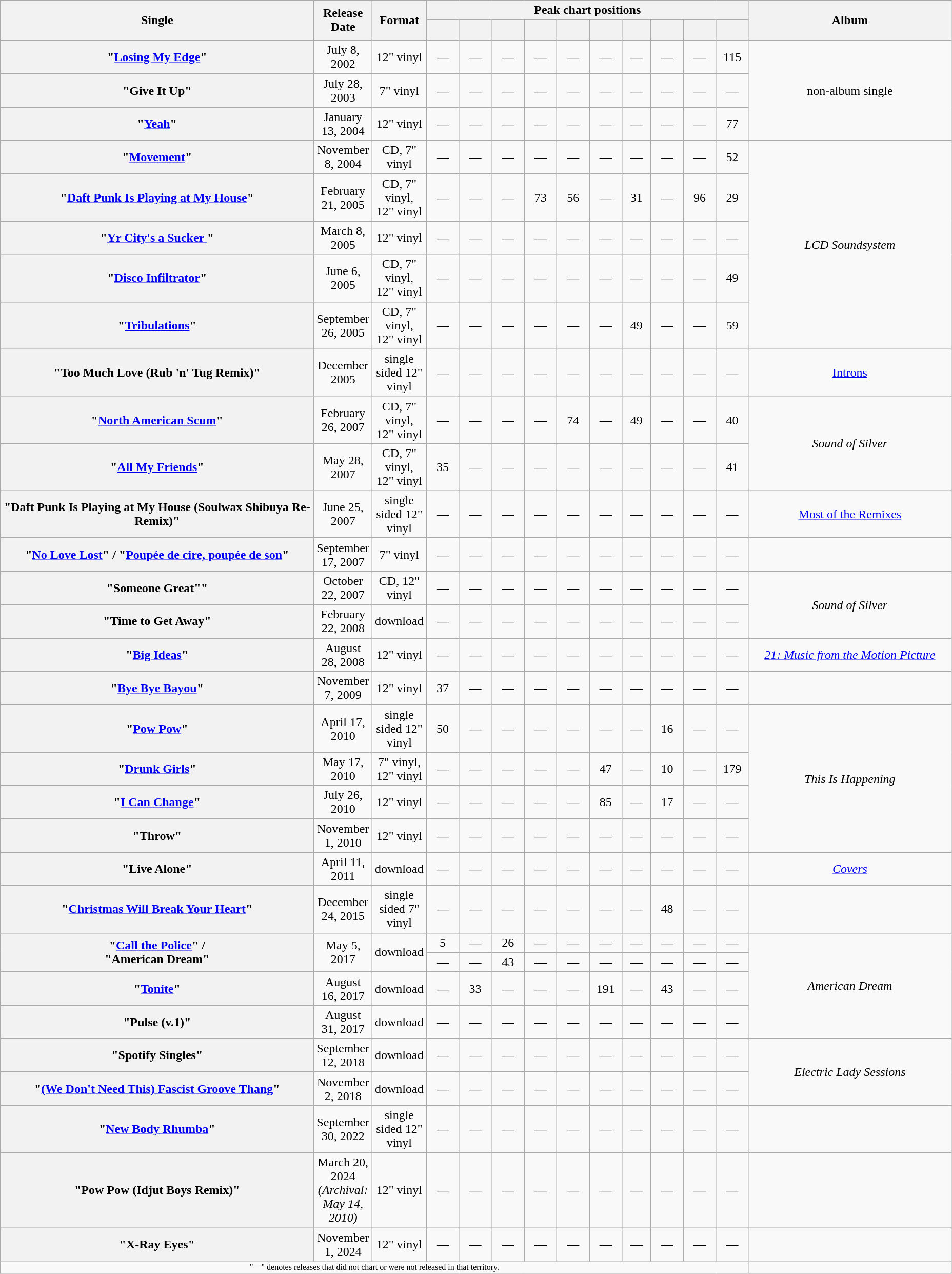<table class="wikitable plainrowheaders" style="text-align:center;">
<tr>
<th scope="col" rowspan="2" style="width:25em;">Single</th>
<th scope="col" rowspan="2" style="width:1em;">Release Date</th>
<th scope="col" rowspan="2" style="width:1em;">Format</th>
<th scope="col" colspan="10">Peak chart positions</th>
<th scope="col" rowspan="2" style="width:16em;">Album</th>
</tr>
<tr style="line-height:1.2">
<th width="35"><br></th>
<th width="35"><br></th>
<th width="35"><br></th>
<th width="35"><br></th>
<th width="35"><br></th>
<th width="35"><br></th>
<th style="width:30px;"><br></th>
<th width="35"><br></th>
<th width="35"><br></th>
<th width="35"><br></th>
</tr>
<tr>
<th scope="row">"<a href='#'>Losing My Edge</a>"</th>
<td>July 8, 2002</td>
<td>12" vinyl</td>
<td>—</td>
<td>—</td>
<td>—</td>
<td>—</td>
<td>—</td>
<td>—</td>
<td>—</td>
<td>—</td>
<td>—</td>
<td>115</td>
<td rowspan="3">non-album single</td>
</tr>
<tr>
<th scope="row">"Give It Up"</th>
<td>July 28, 2003</td>
<td>7" vinyl</td>
<td>—</td>
<td>—</td>
<td>—</td>
<td>—</td>
<td>—</td>
<td>—</td>
<td>—</td>
<td>—</td>
<td>—</td>
<td>—</td>
</tr>
<tr>
<th scope="row">"<a href='#'>Yeah</a>"</th>
<td>January 13, 2004</td>
<td>12" vinyl</td>
<td>—</td>
<td>—</td>
<td>—</td>
<td>—</td>
<td>—</td>
<td>—</td>
<td>—</td>
<td>—</td>
<td>—</td>
<td>77</td>
</tr>
<tr>
<th scope="row">"<a href='#'>Movement</a>"</th>
<td>November 8, 2004</td>
<td>CD, 7" vinyl</td>
<td>—</td>
<td>—</td>
<td>—</td>
<td>—</td>
<td>—</td>
<td>—</td>
<td>—</td>
<td>—</td>
<td>—</td>
<td>52</td>
<td rowspan="5"><em>LCD Soundsystem</em></td>
</tr>
<tr>
<th scope="row">"<a href='#'>Daft Punk Is Playing at My House</a>"</th>
<td>February 21, 2005</td>
<td>CD, 7" vinyl, 12" vinyl</td>
<td>—</td>
<td>—</td>
<td>—</td>
<td>73</td>
<td>56</td>
<td>—</td>
<td>31</td>
<td>—</td>
<td>96</td>
<td>29</td>
</tr>
<tr>
<th scope="row">"<a href='#'>Yr City's a Sucker </a>"</th>
<td>March 8, 2005</td>
<td>12" vinyl</td>
<td>—</td>
<td>—</td>
<td>—</td>
<td>—</td>
<td>—</td>
<td>—</td>
<td>—</td>
<td>—</td>
<td>—</td>
<td>—</td>
</tr>
<tr>
<th scope="row">"<a href='#'>Disco Infiltrator</a>"</th>
<td>June 6, 2005</td>
<td>CD, 7" vinyl, 12" vinyl</td>
<td>—</td>
<td>—</td>
<td>—</td>
<td>—</td>
<td>—</td>
<td>—</td>
<td>—</td>
<td>—</td>
<td>—</td>
<td>49</td>
</tr>
<tr>
<th scope="row">"<a href='#'>Tribulations</a>"</th>
<td>September 26, 2005</td>
<td>CD, 7" vinyl, 12" vinyl</td>
<td>—</td>
<td>—</td>
<td>—</td>
<td>—</td>
<td>—</td>
<td>—</td>
<td>49</td>
<td>—</td>
<td>—</td>
<td>59</td>
</tr>
<tr>
<th scope="row">"Too Much Love (Rub 'n' Tug Remix)"</th>
<td>December 2005</td>
<td>single sided 12" vinyl</td>
<td>—</td>
<td>—</td>
<td>—</td>
<td>—</td>
<td>—</td>
<td>—</td>
<td>—</td>
<td>—</td>
<td>—</td>
<td>—</td>
<td><a href='#'> Introns</a></td>
</tr>
<tr>
<th scope="row">"<a href='#'>North American Scum</a>"</th>
<td>February 26, 2007</td>
<td>CD, 7" vinyl, 12" vinyl</td>
<td>—</td>
<td>—</td>
<td>—</td>
<td>—</td>
<td>74</td>
<td>—</td>
<td>49</td>
<td>—</td>
<td>—</td>
<td>40</td>
<td rowspan="2"><em>Sound of Silver</em></td>
</tr>
<tr>
<th scope="row">"<a href='#'>All My Friends</a>"</th>
<td>May 28, 2007</td>
<td>CD, 7" vinyl, 12" vinyl</td>
<td>35</td>
<td>—</td>
<td>—</td>
<td>—</td>
<td>—</td>
<td>—</td>
<td>—</td>
<td>—</td>
<td>—</td>
<td>41</td>
</tr>
<tr>
<th scope="row">"Daft Punk Is Playing at My House (Soulwax Shibuya Re-Remix)"</th>
<td>June 25, 2007</td>
<td>single sided 12" vinyl</td>
<td>—</td>
<td>—</td>
<td>—</td>
<td>—</td>
<td>—</td>
<td>—</td>
<td>—</td>
<td>—</td>
<td>—</td>
<td>—</td>
<td><a href='#'>Most of the Remixes</a></td>
</tr>
<tr>
<th scope="row">"<a href='#'>No Love Lost</a>" / "<a href='#'>Poupée de cire, poupée de son</a>"</th>
<td>September 17, 2007</td>
<td>7" vinyl</td>
<td>—</td>
<td>—</td>
<td>—</td>
<td>—</td>
<td>—</td>
<td>—</td>
<td>—</td>
<td>—</td>
<td>—</td>
<td>—</td>
<td></td>
</tr>
<tr>
<th scope="row">"Someone Great""</th>
<td>October 22, 2007</td>
<td>CD, 12" vinyl</td>
<td>—</td>
<td>—</td>
<td>—</td>
<td>—</td>
<td>—</td>
<td>—</td>
<td>—</td>
<td>—</td>
<td>—</td>
<td>—</td>
<td rowspan="2"><em>Sound of Silver</em></td>
</tr>
<tr>
<th scope="row">"Time to Get Away"</th>
<td>February 22, 2008</td>
<td>download</td>
<td>—</td>
<td>—</td>
<td>—</td>
<td>—</td>
<td>—</td>
<td>—</td>
<td>—</td>
<td>—</td>
<td>—</td>
<td>—</td>
</tr>
<tr>
<th scope="row">"<a href='#'>Big Ideas</a>"</th>
<td>August 28, 2008</td>
<td>12" vinyl</td>
<td>—</td>
<td>—</td>
<td>—</td>
<td>—</td>
<td>—</td>
<td>—</td>
<td>—</td>
<td>—</td>
<td>—</td>
<td>—</td>
<td><em><a href='#'>21: Music from the Motion Picture</a></em></td>
</tr>
<tr>
<th scope="row">"<a href='#'>Bye Bye Bayou</a>"</th>
<td>November 7, 2009</td>
<td>12" vinyl</td>
<td>37</td>
<td>—</td>
<td>—</td>
<td>—</td>
<td>—</td>
<td>—</td>
<td>—</td>
<td>—</td>
<td>—</td>
<td>—</td>
<td></td>
</tr>
<tr>
<th scope="row">"<a href='#'>Pow Pow</a>"</th>
<td>April 17, 2010</td>
<td>single sided 12" vinyl</td>
<td>50</td>
<td>—</td>
<td>—</td>
<td>—</td>
<td>—</td>
<td>—</td>
<td>—</td>
<td>16</td>
<td>—</td>
<td>—</td>
<td rowspan="4"><em>This Is Happening</em></td>
</tr>
<tr>
<th scope="row">"<a href='#'>Drunk Girls</a>"</th>
<td>May 17, 2010</td>
<td>7" vinyl, 12" vinyl</td>
<td>—</td>
<td>—</td>
<td>—</td>
<td>—</td>
<td>—</td>
<td>47</td>
<td>—</td>
<td>10</td>
<td>—</td>
<td>179</td>
</tr>
<tr>
<th scope="row">"<a href='#'>I Can Change</a>"</th>
<td>July 26, 2010</td>
<td>12" vinyl</td>
<td>—</td>
<td>—</td>
<td>—</td>
<td>—</td>
<td>—</td>
<td>85</td>
<td>—</td>
<td>17</td>
<td>—</td>
<td>—</td>
</tr>
<tr>
<th scope="row">"Throw"</th>
<td>November 1, 2010</td>
<td>12" vinyl</td>
<td>—</td>
<td>—</td>
<td>—</td>
<td>—</td>
<td>—</td>
<td>—</td>
<td>—</td>
<td>—</td>
<td>—</td>
<td>—</td>
</tr>
<tr>
<th scope="row">"Live Alone"</th>
<td>April 11, 2011</td>
<td>download</td>
<td>—</td>
<td>—</td>
<td>—</td>
<td>—</td>
<td>—</td>
<td>—</td>
<td>—</td>
<td>—</td>
<td>—</td>
<td>—</td>
<td><em><a href='#'>Covers</a></em></td>
</tr>
<tr>
<th scope="row">"<a href='#'>Christmas Will Break Your Heart</a>"</th>
<td>December 24, 2015</td>
<td>single sided 7" vinyl</td>
<td>—</td>
<td>—</td>
<td>—</td>
<td>—</td>
<td>—</td>
<td>—</td>
<td>—</td>
<td>48</td>
<td>—</td>
<td>—</td>
<td></td>
</tr>
<tr>
<th scope="row" rowspan="2">"<a href='#'>Call the Police</a>" /<br>"American Dream"</th>
<td rowspan="2">May 5, 2017</td>
<td rowspan="2">download</td>
<td>5</td>
<td>—</td>
<td>26</td>
<td>—</td>
<td>—</td>
<td>—</td>
<td>—</td>
<td>—</td>
<td>—</td>
<td>—</td>
<td rowspan="4"><em>American Dream</em></td>
</tr>
<tr>
<td>—</td>
<td>—</td>
<td>43</td>
<td>—</td>
<td>—</td>
<td>—</td>
<td>—</td>
<td>—</td>
<td>—</td>
<td>—</td>
</tr>
<tr>
<th scope="row">"<a href='#'>Tonite</a>"</th>
<td>August 16, 2017</td>
<td>download</td>
<td>—</td>
<td>33</td>
<td>—</td>
<td>—</td>
<td>—</td>
<td>191</td>
<td>—</td>
<td>43</td>
<td>—</td>
<td>—</td>
</tr>
<tr>
<th scope="row">"Pulse (v.1)"</th>
<td>August 31, 2017</td>
<td>download</td>
<td>—</td>
<td>—</td>
<td>—</td>
<td>—</td>
<td>—</td>
<td>—</td>
<td>—</td>
<td>—</td>
<td>—</td>
<td>—</td>
</tr>
<tr>
<th scope="row">"Spotify Singles"</th>
<td>September 12, 2018</td>
<td>download</td>
<td>—</td>
<td>—</td>
<td>—</td>
<td>—</td>
<td>—</td>
<td>—</td>
<td>—</td>
<td>—</td>
<td>—</td>
<td>—</td>
<td rowspan="2"><em>Electric Lady Sessions</em></td>
</tr>
<tr>
<th scope="row">"<a href='#'>(We Don't Need This) Fascist Groove Thang</a>"</th>
<td>November 2, 2018</td>
<td>download</td>
<td>—</td>
<td>—</td>
<td>—</td>
<td>—</td>
<td>—</td>
<td>—</td>
<td>—</td>
<td>—</td>
<td>—</td>
<td>—</td>
</tr>
<tr>
</tr>
<tr>
<th scope="row">"<a href='#'>New Body Rhumba</a>"</th>
<td>September 30, 2022</td>
<td>single sided 12" vinyl</td>
<td>—</td>
<td>—</td>
<td>—</td>
<td>—</td>
<td>—</td>
<td>—</td>
<td>—</td>
<td>—</td>
<td>—</td>
<td>—</td>
<td></td>
</tr>
<tr>
<th scope="row">"Pow Pow (Idjut Boys Remix)"</th>
<td>March 20, 2024 <em>(Archival: May 14, 2010)</em></td>
<td>12" vinyl</td>
<td>—</td>
<td>—</td>
<td>—</td>
<td>—</td>
<td>—</td>
<td>—</td>
<td>—</td>
<td>—</td>
<td>—</td>
<td>—</td>
<td></td>
</tr>
<tr>
<th scope="row">"X-Ray Eyes"</th>
<td>November 1, 2024</td>
<td>12" vinyl</td>
<td>—</td>
<td>—</td>
<td>—</td>
<td>—</td>
<td>—</td>
<td>—</td>
<td>—</td>
<td>—</td>
<td>—</td>
<td>—</td>
<td></td>
</tr>
<tr>
<td colspan="13" style="font-size: 8pt">"—" denotes releases that did not chart or were not released in that territory.</td>
</tr>
</table>
